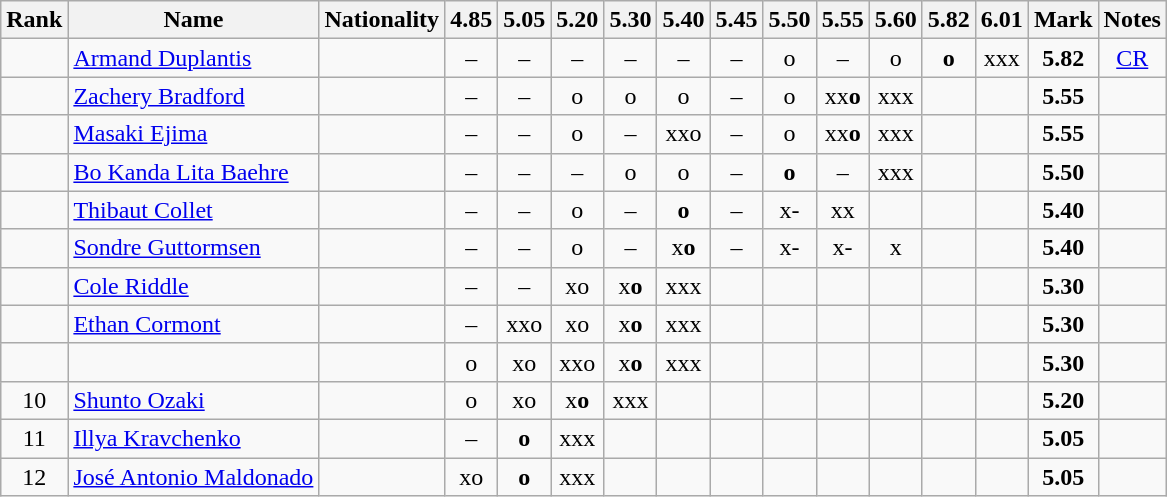<table class="wikitable sortable" style="text-align:center">
<tr>
<th>Rank</th>
<th>Name</th>
<th>Nationality</th>
<th>4.85</th>
<th>5.05</th>
<th>5.20</th>
<th>5.30</th>
<th>5.40</th>
<th>5.45</th>
<th>5.50</th>
<th>5.55</th>
<th>5.60</th>
<th>5.82</th>
<th>6.01</th>
<th>Mark</th>
<th>Notes</th>
</tr>
<tr>
<td></td>
<td align="left"><a href='#'>Armand Duplantis</a></td>
<td align="left"></td>
<td>–</td>
<td>–</td>
<td>–</td>
<td>–</td>
<td>–</td>
<td>–</td>
<td>o</td>
<td>–</td>
<td>o</td>
<td><strong>o</strong></td>
<td>xxx</td>
<td><strong>5.82</strong></td>
<td><a href='#'>CR</a></td>
</tr>
<tr>
<td></td>
<td align="left"><a href='#'>Zachery Bradford</a></td>
<td align="left"></td>
<td>–</td>
<td>–</td>
<td>o</td>
<td>o</td>
<td>o</td>
<td>–</td>
<td>o</td>
<td>xx<strong>o</strong></td>
<td>xxx</td>
<td></td>
<td></td>
<td><strong>5.55</strong></td>
<td></td>
</tr>
<tr>
<td></td>
<td align="left"><a href='#'>Masaki Ejima</a></td>
<td align="left"></td>
<td>–</td>
<td>–</td>
<td>o</td>
<td>–</td>
<td>xxo</td>
<td>–</td>
<td>o</td>
<td>xx<strong>o</strong></td>
<td>xxx</td>
<td></td>
<td></td>
<td><strong>5.55</strong></td>
<td></td>
</tr>
<tr>
<td></td>
<td align="left"><a href='#'>Bo Kanda Lita Baehre</a></td>
<td align="left"></td>
<td>–</td>
<td>–</td>
<td>–</td>
<td>o</td>
<td>o</td>
<td>–</td>
<td><strong>o</strong></td>
<td>–</td>
<td>xxx</td>
<td></td>
<td></td>
<td><strong>5.50</strong></td>
<td></td>
</tr>
<tr>
<td></td>
<td align="left"><a href='#'>Thibaut Collet</a></td>
<td align="left"></td>
<td>–</td>
<td>–</td>
<td>o</td>
<td>–</td>
<td><strong>o</strong></td>
<td>–</td>
<td>x-</td>
<td>xx</td>
<td></td>
<td></td>
<td></td>
<td><strong>5.40</strong></td>
<td></td>
</tr>
<tr>
<td></td>
<td align="left"><a href='#'>Sondre Guttormsen</a></td>
<td align="left"></td>
<td>–</td>
<td>–</td>
<td>o</td>
<td>–</td>
<td>x<strong>o</strong></td>
<td>–</td>
<td>x-</td>
<td>x-</td>
<td>x</td>
<td></td>
<td></td>
<td><strong>5.40</strong></td>
<td></td>
</tr>
<tr>
<td></td>
<td align="left"><a href='#'>Cole Riddle</a></td>
<td align="left"></td>
<td>–</td>
<td>–</td>
<td>xo</td>
<td>x<strong>o</strong></td>
<td>xxx</td>
<td></td>
<td></td>
<td></td>
<td></td>
<td></td>
<td></td>
<td><strong>5.30</strong></td>
<td></td>
</tr>
<tr>
<td></td>
<td align="left"><a href='#'>Ethan Cormont</a></td>
<td align="left"></td>
<td>–</td>
<td>xxo</td>
<td>xo</td>
<td>x<strong>o</strong></td>
<td>xxx</td>
<td></td>
<td></td>
<td></td>
<td></td>
<td></td>
<td></td>
<td><strong>5.30</strong></td>
<td></td>
</tr>
<tr>
<td></td>
<td align="left"></td>
<td align="left"></td>
<td>o</td>
<td>xo</td>
<td>xxo</td>
<td>x<strong>o</strong></td>
<td>xxx</td>
<td></td>
<td></td>
<td></td>
<td></td>
<td></td>
<td></td>
<td><strong>5.30</strong></td>
<td></td>
</tr>
<tr>
<td>10</td>
<td align="left"><a href='#'>Shunto Ozaki</a></td>
<td align="left"></td>
<td>o</td>
<td>xo</td>
<td>x<strong>o</strong></td>
<td>xxx</td>
<td></td>
<td></td>
<td></td>
<td></td>
<td></td>
<td></td>
<td></td>
<td><strong>5.20</strong></td>
<td></td>
</tr>
<tr>
<td>11</td>
<td align="left"><a href='#'>Illya Kravchenko</a></td>
<td align="left"></td>
<td>–</td>
<td><strong>o</strong></td>
<td>xxx</td>
<td></td>
<td></td>
<td></td>
<td></td>
<td></td>
<td></td>
<td></td>
<td></td>
<td><strong>5.05</strong></td>
<td></td>
</tr>
<tr>
<td>12</td>
<td align="left"><a href='#'>José Antonio Maldonado</a></td>
<td align="left"></td>
<td>xo</td>
<td><strong>o</strong></td>
<td>xxx</td>
<td></td>
<td></td>
<td></td>
<td></td>
<td></td>
<td></td>
<td></td>
<td></td>
<td><strong>5.05</strong></td>
<td></td>
</tr>
</table>
